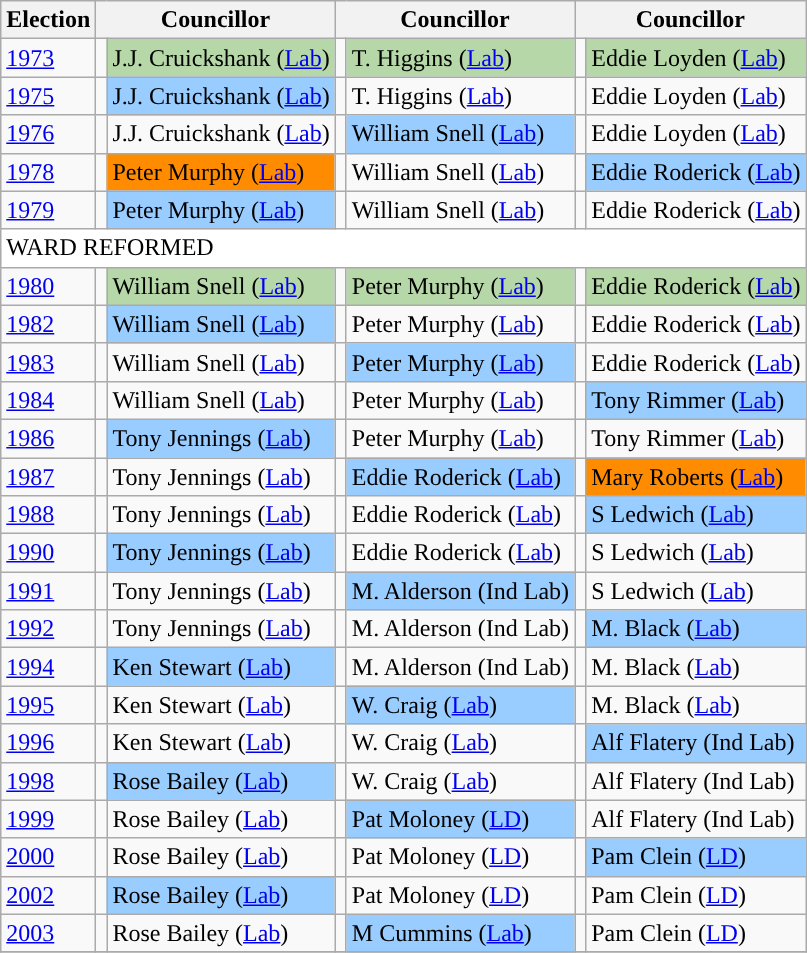<table class="wikitable">
<tr>
<th>Election</th>
<th colspan="2">Councillor</th>
<th colspan="2">Councillor</th>
<th colspan="2">Councillor</th>
</tr>
<tr>
<td><a href='#'>1973</a></td>
<td style="background-color: "></td>
<td bgcolor="#B6D7A8">J.J. Cruickshank (<a href='#'>Lab</a>)</td>
<td style="background-color: "></td>
<td bgcolor="#B6D7A8">T. Higgins (<a href='#'>Lab</a>)</td>
<td style="background-color: "></td>
<td bgcolor="#B6D7A8">Eddie Loyden (<a href='#'>Lab</a>)</td>
</tr>
<tr>
<td><a href='#'>1975</a></td>
<td style="background-color: "></td>
<td bgcolor="#99CCFF">J.J. Cruickshank (<a href='#'>Lab</a>)</td>
<td style="background-color: "></td>
<td>T. Higgins (<a href='#'>Lab</a>)</td>
<td style="background-color: "></td>
<td>Eddie Loyden (<a href='#'>Lab</a>)</td>
</tr>
<tr>
<td><a href='#'>1976</a></td>
<td style="background-color: "></td>
<td>J.J. Cruickshank (<a href='#'>Lab</a>)</td>
<td style="background-color: "></td>
<td bgcolor="#99CCFF">William Snell (<a href='#'>Lab</a>)</td>
<td style="background-color: "></td>
<td>Eddie Loyden (<a href='#'>Lab</a>)</td>
</tr>
<tr>
<td><a href='#'>1978</a></td>
<td style="background-color: "></td>
<td bgcolor="#FF8C00">Peter Murphy (<a href='#'>Lab</a>)</td>
<td style="background-color: "></td>
<td>William Snell (<a href='#'>Lab</a>)</td>
<td style="background-color: "></td>
<td bgcolor="#99CCFF">Eddie Roderick (<a href='#'>Lab</a>)</td>
</tr>
<tr>
<td><a href='#'>1979</a></td>
<td style="background-color: "></td>
<td bgcolor="#99CCFF">Peter Murphy (<a href='#'>Lab</a>)</td>
<td style="background-color: "></td>
<td>William Snell (<a href='#'>Lab</a>)</td>
<td style="background-color: "></td>
<td>Eddie Roderick (<a href='#'>Lab</a>)</td>
</tr>
<tr>
<td colspan="8" bgcolor="#FFF"><div>WARD REFORMED</div></td>
</tr>
<tr>
<td><a href='#'>1980</a></td>
<td style="background-color: "></td>
<td bgcolor="#B6D7A8">William Snell (<a href='#'>Lab</a>)</td>
<td style="background-color: "></td>
<td bgcolor="#B6D7A8">Peter Murphy (<a href='#'>Lab</a>)</td>
<td style="background-color: "></td>
<td bgcolor="#B6D7A8">Eddie Roderick (<a href='#'>Lab</a>)</td>
</tr>
<tr>
<td><a href='#'>1982</a></td>
<td style="background-color: "></td>
<td bgcolor="#99CCFF">William Snell (<a href='#'>Lab</a>)</td>
<td style="background-color: "></td>
<td>Peter Murphy (<a href='#'>Lab</a>)</td>
<td style="background-color: "></td>
<td>Eddie Roderick (<a href='#'>Lab</a>)</td>
</tr>
<tr>
<td><a href='#'>1983</a></td>
<td style="background-color: "></td>
<td>William Snell (<a href='#'>Lab</a>)</td>
<td style="background-color: "></td>
<td bgcolor="#99CCFF">Peter Murphy (<a href='#'>Lab</a>)</td>
<td style="background-color: "></td>
<td>Eddie Roderick (<a href='#'>Lab</a>)</td>
</tr>
<tr>
<td><a href='#'>1984</a></td>
<td style="background-color: "></td>
<td>William Snell (<a href='#'>Lab</a>)</td>
<td style="background-color: "></td>
<td>Peter Murphy (<a href='#'>Lab</a>)</td>
<td style="background-color: "></td>
<td bgcolor="#99CCFF">Tony Rimmer (<a href='#'>Lab</a>)</td>
</tr>
<tr>
<td><a href='#'>1986</a></td>
<td style="background-color: "></td>
<td bgcolor="#99CCFF">Tony Jennings (<a href='#'>Lab</a>)</td>
<td style="background-color: "></td>
<td>Peter Murphy (<a href='#'>Lab</a>)</td>
<td style="background-color: "></td>
<td>Tony Rimmer (<a href='#'>Lab</a>)</td>
</tr>
<tr>
<td><a href='#'>1987</a></td>
<td style="background-color: "></td>
<td>Tony Jennings (<a href='#'>Lab</a>)</td>
<td style="background-color: "></td>
<td bgcolor="#99CCFF">Eddie Roderick (<a href='#'>Lab</a>)</td>
<td style="background-color: "></td>
<td bgcolor="#FF8C00">Mary Roberts (<a href='#'>Lab</a>)</td>
</tr>
<tr>
<td><a href='#'>1988</a></td>
<td style="background-color: "></td>
<td>Tony Jennings (<a href='#'>Lab</a>)</td>
<td style="background-color: "></td>
<td>Eddie Roderick (<a href='#'>Lab</a>)</td>
<td style="background-color: "></td>
<td bgcolor="#99CCFF">S Ledwich (<a href='#'>Lab</a>)</td>
</tr>
<tr>
<td><a href='#'>1990</a></td>
<td style="background-color: "></td>
<td bgcolor="#99CCFF">Tony Jennings (<a href='#'>Lab</a>)</td>
<td style="background-color: "></td>
<td>Eddie Roderick (<a href='#'>Lab</a>)</td>
<td style="background-color: "></td>
<td>S Ledwich (<a href='#'>Lab</a>)</td>
</tr>
<tr>
<td><a href='#'>1991</a></td>
<td style="background-color: "></td>
<td>Tony Jennings (<a href='#'>Lab</a>)</td>
<td style="background-color: "></td>
<td bgcolor="#99CCFF">M. Alderson (Ind Lab)</td>
<td style="background-color: "></td>
<td>S Ledwich (<a href='#'>Lab</a>)</td>
</tr>
<tr>
<td><a href='#'>1992</a></td>
<td style="background-color: "></td>
<td>Tony Jennings (<a href='#'>Lab</a>)</td>
<td style="background-color: "></td>
<td>M. Alderson (Ind Lab)</td>
<td style="background-color: "></td>
<td bgcolor="#99CCFF">M. Black (<a href='#'>Lab</a>)</td>
</tr>
<tr>
<td><a href='#'>1994</a></td>
<td style="background-color: "></td>
<td bgcolor="#99CCFF">Ken Stewart (<a href='#'>Lab</a>)</td>
<td style="background-color: "></td>
<td>M. Alderson (Ind Lab)</td>
<td style="background-color: "></td>
<td>M. Black (<a href='#'>Lab</a>)</td>
</tr>
<tr>
<td><a href='#'>1995</a></td>
<td style="background-color: "></td>
<td>Ken Stewart (<a href='#'>Lab</a>)</td>
<td style="background-color: "></td>
<td bgcolor="#99CCFF">W. Craig (<a href='#'>Lab</a>)</td>
<td style="background-color: "></td>
<td>M. Black (<a href='#'>Lab</a>)</td>
</tr>
<tr>
<td><a href='#'>1996</a></td>
<td style="background-color: "></td>
<td>Ken Stewart (<a href='#'>Lab</a>)</td>
<td style="background-color: "></td>
<td>W. Craig (<a href='#'>Lab</a>)</td>
<td style="background-color: "></td>
<td bgcolor="#99CCFF">Alf Flatery (Ind Lab)</td>
</tr>
<tr>
<td><a href='#'>1998</a></td>
<td style="background-color: "></td>
<td bgcolor="#99CCFF">Rose Bailey (<a href='#'>Lab</a>)</td>
<td style="background-color: "></td>
<td>W. Craig (<a href='#'>Lab</a>)</td>
<td style="background-color: "></td>
<td>Alf Flatery (Ind Lab)</td>
</tr>
<tr>
<td><a href='#'>1999</a></td>
<td style="background-color: "></td>
<td>Rose Bailey (<a href='#'>Lab</a>)</td>
<td style="background-color: "></td>
<td bgcolor="#99CCFF">Pat Moloney (<a href='#'>LD</a>)</td>
<td style="background-color: "></td>
<td>Alf Flatery (Ind Lab)</td>
</tr>
<tr>
<td><a href='#'>2000</a></td>
<td style="background-color: "></td>
<td>Rose Bailey (<a href='#'>Lab</a>)</td>
<td style="background-color: "></td>
<td>Pat Moloney (<a href='#'>LD</a>)</td>
<td style="background-color: "></td>
<td bgcolor="#99CCFF">Pam Clein (<a href='#'>LD</a>)</td>
</tr>
<tr>
<td><a href='#'>2002</a></td>
<td style="background-color: "></td>
<td bgcolor="#99CCFF">Rose Bailey (<a href='#'>Lab</a>)</td>
<td style="background-color: "></td>
<td>Pat Moloney (<a href='#'>LD</a>)</td>
<td style="background-color: "></td>
<td>Pam Clein (<a href='#'>LD</a>)</td>
</tr>
<tr>
<td><a href='#'>2003</a></td>
<td style="background-color: "></td>
<td>Rose Bailey (<a href='#'>Lab</a>)</td>
<td style="background-color: "></td>
<td bgcolor="#99CCFF">M Cummins (<a href='#'>Lab</a>)</td>
<td style="background-color: "></td>
<td>Pam Clein (<a href='#'>LD</a>)</td>
</tr>
<tr>
</tr>
</table>
